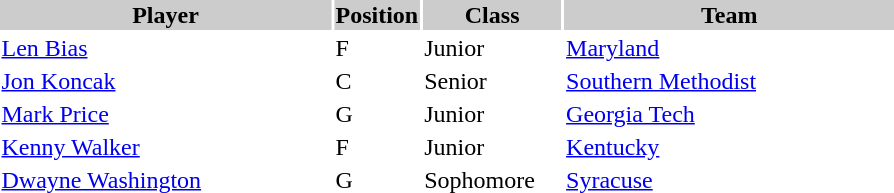<table style="width:600px" "border:'1' 'solid' 'gray'">
<tr>
<th style="background:#CCCCCC;width:40%">Player</th>
<th style="background:#CCCCCC;width:4%">Position</th>
<th style="background:#CCCCCC;width:16%">Class</th>
<th style="background:#CCCCCC;width:40%">Team</th>
</tr>
<tr>
<td><a href='#'>Len Bias</a></td>
<td>F</td>
<td>Junior</td>
<td><a href='#'>Maryland</a></td>
</tr>
<tr>
<td><a href='#'>Jon Koncak</a></td>
<td>C</td>
<td>Senior</td>
<td><a href='#'>Southern Methodist</a></td>
</tr>
<tr>
<td><a href='#'>Mark Price</a></td>
<td>G</td>
<td>Junior</td>
<td><a href='#'>Georgia Tech</a></td>
</tr>
<tr>
<td><a href='#'>Kenny Walker</a></td>
<td>F</td>
<td>Junior</td>
<td><a href='#'>Kentucky</a></td>
</tr>
<tr>
<td><a href='#'>Dwayne Washington</a></td>
<td>G</td>
<td>Sophomore</td>
<td><a href='#'>Syracuse</a></td>
</tr>
</table>
